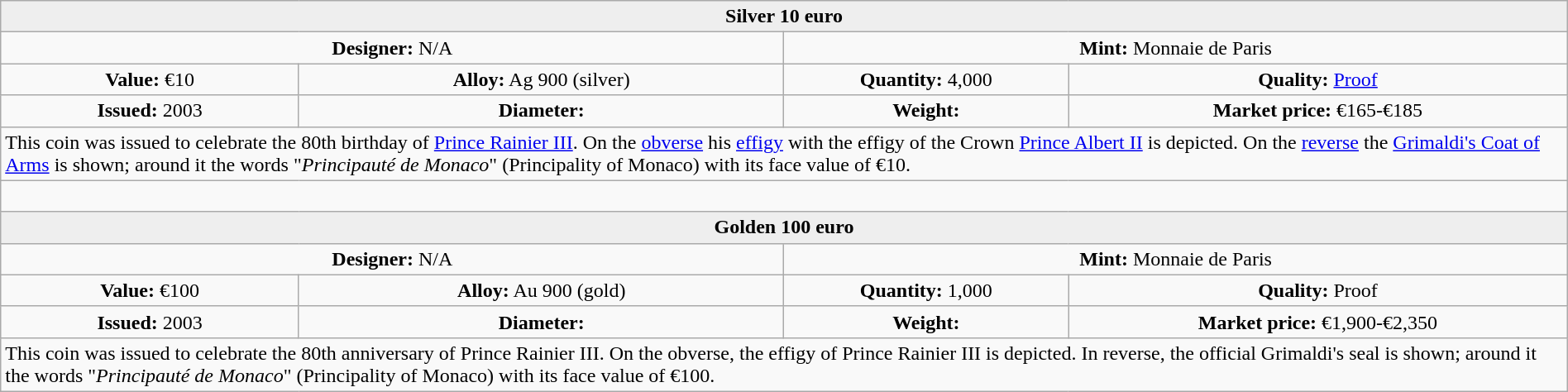<table class="wikitable" width="100%">
<tr>
<th colspan="4" align=center style="background:#eeeeee;">Silver 10 euro</th>
</tr>
<tr>
<td colspan="2" width="50%" align=center><strong>Designer:</strong> N/A</td>
<td colspan="2" width="50%" align=center><strong>Mint:</strong> Monnaie de Paris</td>
</tr>
<tr>
<td align=center><strong>Value:</strong> €10</td>
<td align=center><strong>Alloy:</strong> Ag 900 (silver)</td>
<td align=center><strong>Quantity:</strong> 4,000</td>
<td align=center><strong>Quality:</strong> <a href='#'>Proof</a></td>
</tr>
<tr>
<td align=center><strong>Issued:</strong> 2003</td>
<td align=center><strong>Diameter:</strong> </td>
<td align=center><strong>Weight:</strong> </td>
<td align=center><strong>Market price:</strong> €165-€185</td>
</tr>
<tr>
<td colspan="5" align=left>This coin was issued to celebrate the 80th birthday of <a href='#'>Prince Rainier III</a>.  On the <a href='#'>obverse</a> his <a href='#'>effigy</a> with the effigy of the Crown <a href='#'>Prince Albert II</a> is depicted.  On the <a href='#'>reverse</a> the <a href='#'>Grimaldi's Coat of Arms</a> is shown; around it the words "<em>Principauté de Monaco</em>" (Principality of Monaco) with its face value of €10.</td>
</tr>
<tr>
<td colspan="5" align=left> </td>
</tr>
<tr>
<th colspan="4" align=center style="background:#eeeeee;">Golden 100 euro</th>
</tr>
<tr>
<td colspan="2" width="50%" align=center><strong>Designer:</strong> N/A</td>
<td colspan="2" width="50%" align=center><strong>Mint:</strong> Monnaie de Paris</td>
</tr>
<tr>
<td align=center><strong>Value:</strong> €100</td>
<td align=center><strong>Alloy:</strong> Au 900 (gold)</td>
<td align=center><strong>Quantity:</strong> 1,000</td>
<td align=center><strong>Quality:</strong> Proof</td>
</tr>
<tr>
<td align=center><strong>Issued:</strong> 2003</td>
<td align=center><strong>Diameter:</strong> </td>
<td align=center><strong>Weight:</strong> </td>
<td align=center><strong>Market price:</strong> €1,900-€2,350</td>
</tr>
<tr>
<td colspan="5" align=left>This coin was issued to celebrate the 80th anniversary of Prince Rainier III.  On the obverse, the effigy of Prince Rainier III is depicted. In reverse, the official Grimaldi's seal is shown; around it the words "<em>Principauté de Monaco</em>" (Principality of Monaco) with its face value of €100.</td>
</tr>
</table>
